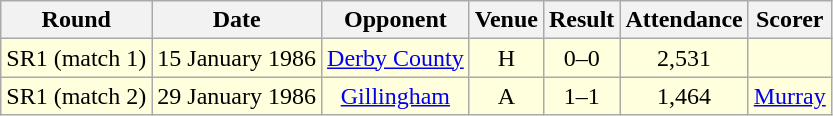<table class="wikitable sortable" style="text-align:center;">
<tr>
<th>Round</th>
<th>Date</th>
<th>Opponent</th>
<th>Venue</th>
<th>Result</th>
<th>Attendance</th>
<th>Scorer</th>
</tr>
<tr style="background:#ffd;">
<td>SR1 (match 1)</td>
<td>15 January 1986</td>
<td><a href='#'>Derby County</a></td>
<td>H</td>
<td>0–0</td>
<td>2,531</td>
<td></td>
</tr>
<tr style="background:#ffd;">
<td>SR1 (match 2)</td>
<td>29 January 1986</td>
<td><a href='#'>Gillingham</a></td>
<td>A</td>
<td>1–1</td>
<td>1,464</td>
<td><a href='#'>Murray</a></td>
</tr>
</table>
